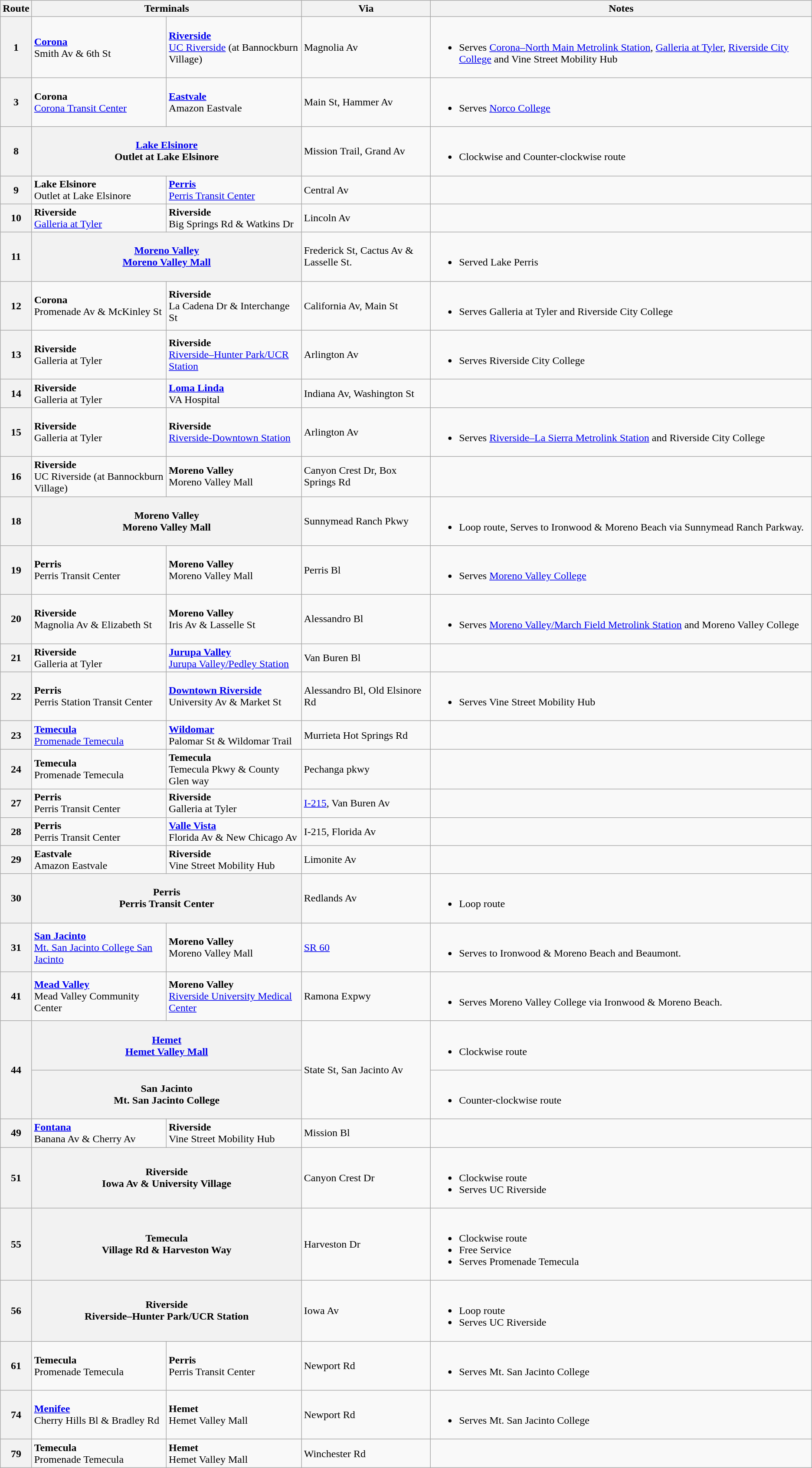<table class="wikitable">
<tr>
<th><strong>Route</strong></th>
<th colspan="2"><strong>Terminals</strong></th>
<th>Via</th>
<th>Notes</th>
</tr>
<tr>
<th>1</th>
<td><strong><a href='#'>Corona</a></strong><br>Smith Av & 6th St</td>
<td><a href='#'><strong>Riverside</strong></a><br><a href='#'>UC Riverside</a> 
(at Bannockburn Village)</td>
<td>Magnolia Av</td>
<td><br><ul><li>Serves <a href='#'>Corona–North Main Metrolink Station</a>, <a href='#'>Galleria at Tyler</a>, <a href='#'>Riverside City College</a> and Vine Street Mobility Hub</li></ul></td>
</tr>
<tr>
<th>3</th>
<td><strong>Corona</strong><br><a href='#'>Corona Transit Center</a></td>
<td><a href='#'><strong>Eastvale</strong></a><br>Amazon Eastvale</td>
<td>Main St, Hammer Av</td>
<td><br><ul><li>Serves <a href='#'>Norco College</a></li></ul></td>
</tr>
<tr>
<th>8</th>
<th colspan="2"><a href='#'><strong>Lake Elsinore</strong></a><br>Outlet at Lake Elsinore</th>
<td>Mission Trail, Grand Av</td>
<td><br><ul><li>Clockwise and Counter-clockwise route</li></ul></td>
</tr>
<tr>
<th>9</th>
<td><strong>Lake Elsinore</strong><br>Outlet at Lake Elsinore</td>
<td><strong><a href='#'>Perris</a></strong><br><a href='#'>Perris Transit Center</a></td>
<td>Central Av</td>
<td></td>
</tr>
<tr>
<th>10</th>
<td><strong>Riverside</strong><br><a href='#'>Galleria at Tyler</a></td>
<td><strong>Riverside</strong><br>Big Springs Rd & Watkins Dr</td>
<td>Lincoln Av</td>
<td></td>
</tr>
<tr>
<th>11</th>
<th colspan="2"><strong><a href='#'>Moreno Valley</a></strong><br><a href='#'>Moreno Valley Mall</a></th>
<td>Frederick St, Cactus Av & Lasselle St.</td>
<td><br><ul><li>Served Lake Perris</li></ul></td>
</tr>
<tr>
<th>12</th>
<td><strong>Corona</strong><br>Promenade Av & McKinley St</td>
<td><strong>Riverside</strong><br>La Cadena Dr & Interchange St</td>
<td>California Av, Main St</td>
<td><br><ul><li>Serves Galleria at Tyler and Riverside City College</li></ul></td>
</tr>
<tr>
<th>13</th>
<td><strong>Riverside</strong><br>Galleria at Tyler</td>
<td><strong>Riverside</strong><br><a href='#'>Riverside–Hunter Park/UCR Station</a></td>
<td>Arlington Av</td>
<td><br><ul><li>Serves Riverside City College</li></ul></td>
</tr>
<tr>
<th>14</th>
<td><strong>Riverside</strong><br>Galleria at Tyler</td>
<td><strong><a href='#'>Loma Linda</a></strong><br>VA Hospital</td>
<td>Indiana Av, Washington St</td>
<td></td>
</tr>
<tr>
<th>15</th>
<td><strong>Riverside</strong><br>Galleria at Tyler</td>
<td><strong>Riverside</strong><br><a href='#'>Riverside-Downtown Station</a></td>
<td>Arlington Av</td>
<td><br><ul><li>Serves <a href='#'>Riverside–La Sierra Metrolink Station</a> and Riverside City College</li></ul></td>
</tr>
<tr>
<th>16</th>
<td><strong>Riverside</strong><br>UC Riverside 
(at Bannockburn Village)</td>
<td><strong>Moreno Valley</strong><br>Moreno Valley Mall</td>
<td>Canyon Crest Dr, Box Springs Rd</td>
<td></td>
</tr>
<tr>
<th>18</th>
<th colspan="2"><strong>Moreno Valley</strong><br>Moreno Valley Mall</th>
<td>Sunnymead Ranch Pkwy</td>
<td><br><ul><li>Loop route, Serves to Ironwood & Moreno Beach via Sunnymead Ranch Parkway.</li></ul></td>
</tr>
<tr>
<th>19</th>
<td><strong>Perris</strong><br>Perris Transit Center</td>
<td><strong>Moreno Valley</strong><br>Moreno Valley Mall</td>
<td>Perris Bl</td>
<td><br><ul><li>Serves <a href='#'>Moreno Valley College</a></li></ul></td>
</tr>
<tr>
<th>20</th>
<td><strong>Riverside</strong><br>Magnolia Av & Elizabeth St</td>
<td><strong>Moreno Valley</strong><br>Iris Av & Lasselle St</td>
<td>Alessandro Bl</td>
<td><br><ul><li>Serves <a href='#'>Moreno Valley/March Field Metrolink Station</a> and Moreno Valley College</li></ul></td>
</tr>
<tr>
<th>21</th>
<td><strong>Riverside</strong><br>Galleria at Tyler</td>
<td><strong><a href='#'>Jurupa Valley</a></strong><br><a href='#'>Jurupa Valley/Pedley Station</a></td>
<td>Van Buren Bl</td>
<td></td>
</tr>
<tr>
<th>22</th>
<td><strong>Perris</strong><br>Perris Station Transit Center</td>
<td><strong><a href='#'>Downtown Riverside</a></strong><br>University Av & Market St</td>
<td>Alessandro Bl, Old Elsinore Rd</td>
<td><br><ul><li>Serves Vine Street Mobility Hub</li></ul></td>
</tr>
<tr>
<th>23</th>
<td><strong><a href='#'>Temecula</a></strong><br><a href='#'>Promenade Temecula</a></td>
<td><a href='#'><strong>Wildomar</strong></a><br>Palomar St & Wildomar Trail</td>
<td>Murrieta Hot Springs Rd</td>
<td></td>
</tr>
<tr>
<th>24</th>
<td><strong>Temecula</strong><br>Promenade Temecula</td>
<td><strong>Temecula</strong><br>Temecula Pkwy & County Glen way</td>
<td>Pechanga pkwy</td>
<td></td>
</tr>
<tr>
<th>27</th>
<td><strong>Perris</strong><br>Perris Transit Center</td>
<td><strong>Riverside</strong><br>Galleria at Tyler</td>
<td><a href='#'>I-215</a>, Van Buren Av</td>
<td></td>
</tr>
<tr>
<th>28</th>
<td><strong>Perris</strong><br>Perris Transit Center</td>
<td><a href='#'><strong>Valle Vista</strong></a><br>Florida Av & New Chicago Av</td>
<td>I-215, Florida Av</td>
<td></td>
</tr>
<tr>
<th>29</th>
<td><strong>Eastvale</strong><br>Amazon Eastvale</td>
<td><strong>Riverside</strong><br>Vine Street Mobility Hub</td>
<td>Limonite Av</td>
<td></td>
</tr>
<tr>
<th>30</th>
<th colspan="2"><strong>Perris</strong><br>Perris Transit Center</th>
<td>Redlands Av</td>
<td><br><ul><li>Loop route</li></ul></td>
</tr>
<tr>
<th>31</th>
<td><strong><a href='#'>San Jacinto</a></strong><br><a href='#'>Mt. San Jacinto College San Jacinto</a></td>
<td><strong>Moreno Valley</strong><br>Moreno Valley Mall</td>
<td><a href='#'>SR 60</a></td>
<td><br><ul><li>Serves to Ironwood & Moreno Beach and Beaumont.</li></ul></td>
</tr>
<tr>
<th>41</th>
<td><a href='#'><strong>Mead Valley</strong></a><br>Mead Valley Community Center</td>
<td><strong>Moreno Valley</strong><br><a href='#'>Riverside University Medical Center</a></td>
<td>Ramona Expwy</td>
<td><br><ul><li>Serves Moreno Valley College via Ironwood & Moreno Beach.</li></ul></td>
</tr>
<tr>
<th rowspan="2">44</th>
<th colspan="2"><a href='#'>Hemet</a><br><a href='#'>Hemet Valley Mall</a></th>
<td rowspan="2">State St, San Jacinto Av</td>
<td><br><ul><li>Clockwise route</li></ul></td>
</tr>
<tr>
<th colspan="2"><strong>San Jacinto</strong><br>Mt. San Jacinto College</th>
<td><br><ul><li>Counter-clockwise route</li></ul></td>
</tr>
<tr>
<th>49</th>
<td><strong><a href='#'>Fontana</a></strong><br>Banana Av & Cherry Av</td>
<td><strong>Riverside</strong><br>Vine Street Mobility Hub</td>
<td>Mission Bl</td>
<td></td>
</tr>
<tr>
<th>51</th>
<th colspan="2"><strong>Riverside</strong><br>Iowa Av & University Village</th>
<td>Canyon Crest Dr</td>
<td><br><ul><li>Clockwise route</li><li>Serves UC Riverside</li></ul></td>
</tr>
<tr>
<th>55</th>
<th colspan="2"><strong>Temecula</strong><br><strong>Village</strong> <strong>Rd & Harveston Way</strong></th>
<td>Harveston Dr</td>
<td><br><ul><li>Clockwise route</li><li>Free Service</li><li>Serves Promenade Temecula</li></ul></td>
</tr>
<tr>
<th>56</th>
<th colspan="2"><strong>Riverside</strong><br>Riverside–Hunter Park/UCR Station</th>
<td>Iowa Av</td>
<td><br><ul><li>Loop route</li><li>Serves UC Riverside</li></ul></td>
</tr>
<tr>
<th>61</th>
<td><strong>Temecula</strong><br>Promenade Temecula</td>
<td><strong>Perris</strong><br>Perris Transit Center</td>
<td>Newport Rd</td>
<td><br><ul><li>Serves Mt. San Jacinto College</li></ul></td>
</tr>
<tr>
<th>74</th>
<td><a href='#'><strong>Menifee</strong></a><br>Cherry Hills Bl & Bradley Rd</td>
<td><strong>Hemet</strong><br>Hemet Valley Mall</td>
<td>Newport Rd</td>
<td><br><ul><li>Serves Mt. San Jacinto College</li></ul></td>
</tr>
<tr>
<th>79</th>
<td><strong>Temecula</strong><br>Promenade Temecula</td>
<td><strong>Hemet</strong><br>Hemet Valley Mall</td>
<td>Winchester Rd</td>
<td></td>
</tr>
</table>
